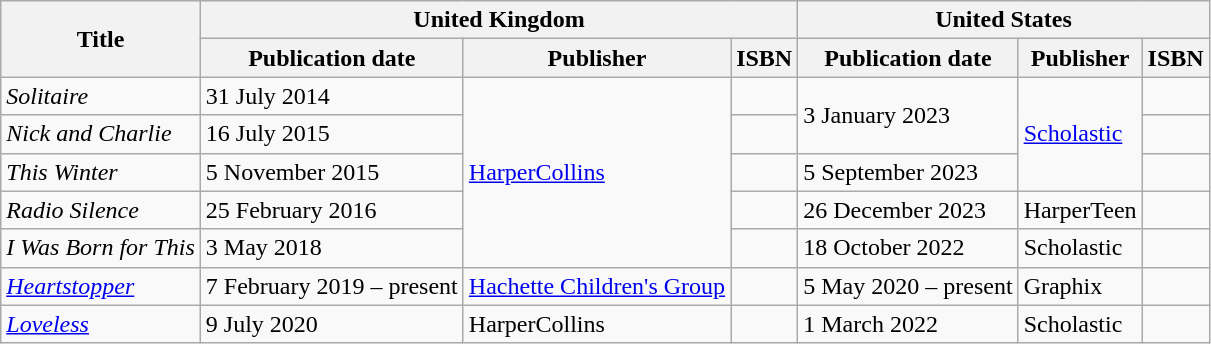<table class="wikitable">
<tr>
<th rowspan="2">Title</th>
<th colspan="3">United Kingdom</th>
<th colspan="3">United States</th>
</tr>
<tr>
<th>Publication date</th>
<th>Publisher</th>
<th>ISBN</th>
<th>Publication date</th>
<th>Publisher</th>
<th>ISBN</th>
</tr>
<tr>
<td><em>Solitaire</em></td>
<td>31 July 2014</td>
<td rowspan="5"><a href='#'>HarperCollins</a></td>
<td></td>
<td rowspan="2">3 January 2023</td>
<td rowspan="3"><a href='#'>Scholastic</a></td>
<td></td>
</tr>
<tr>
<td><em>Nick and Charlie</em></td>
<td>16 July 2015</td>
<td></td>
<td></td>
</tr>
<tr>
<td><em>This Winter</em></td>
<td>5 November 2015</td>
<td></td>
<td>5 September 2023</td>
<td></td>
</tr>
<tr>
<td><em>Radio Silence</em></td>
<td>25 February 2016</td>
<td></td>
<td>26 December 2023</td>
<td>HarperTeen</td>
<td></td>
</tr>
<tr>
<td><em>I Was Born for This</em></td>
<td>3 May 2018</td>
<td></td>
<td>18 October 2022</td>
<td>Scholastic</td>
<td></td>
</tr>
<tr>
<td><a href='#'><em>Heartstopper</em></a></td>
<td>7 February 2019 – present</td>
<td><a href='#'>Hachette Children's Group</a></td>
<td></td>
<td>5 May 2020 – present</td>
<td>Graphix</td>
<td></td>
</tr>
<tr>
<td><em><a href='#'>Loveless</a></em></td>
<td>9 July 2020</td>
<td>HarperCollins</td>
<td></td>
<td>1 March 2022</td>
<td>Scholastic</td>
<td></td>
</tr>
</table>
